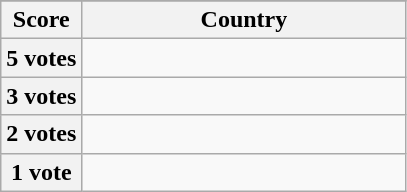<table class="wikitable">
<tr>
</tr>
<tr>
<th scope="col" width="20%">Score</th>
<th scope="col">Country</th>
</tr>
<tr>
<th scope="row">5 votes</th>
<td></td>
</tr>
<tr>
<th scope="row">3 votes</th>
<td></td>
</tr>
<tr>
<th scope="row">2 votes</th>
<td></td>
</tr>
<tr>
<th scope="row">1 vote</th>
<td></td>
</tr>
</table>
